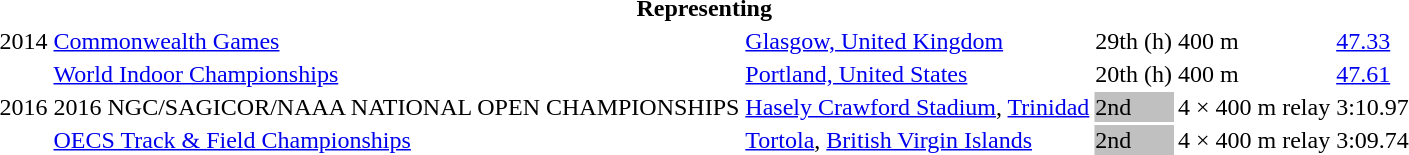<table>
<tr>
<th colspan="6">Representing </th>
</tr>
<tr>
<td>2014</td>
<td><a href='#'>Commonwealth Games</a></td>
<td><a href='#'>Glasgow, United Kingdom</a></td>
<td>29th (h)</td>
<td>400 m</td>
<td><a href='#'>47.33</a></td>
</tr>
<tr>
<td rowspan=3>2016</td>
<td><a href='#'>World Indoor Championships</a></td>
<td><a href='#'>Portland, United States</a></td>
<td>20th (h)</td>
<td>400 m</td>
<td><a href='#'>47.61</a></td>
</tr>
<tr>
<td>2016 NGC/SAGICOR/NAAA NATIONAL OPEN CHAMPIONSHIPS</td>
<td><a href='#'>Hasely Crawford Stadium</a>, <a href='#'>Trinidad</a></td>
<td bgcolor="SILVER">2nd</td>
<td>4 × 400 m relay</td>
<td>3:10.97  </td>
</tr>
<tr>
<td><a href='#'>OECS Track & Field  Championships</a></td>
<td><a href='#'>Tortola</a>, <a href='#'>British Virgin Islands</a></td>
<td bgcolor="SILVER">2nd</td>
<td>4 × 400 m relay</td>
<td>3:09.74 </td>
</tr>
<tr>
</tr>
</table>
